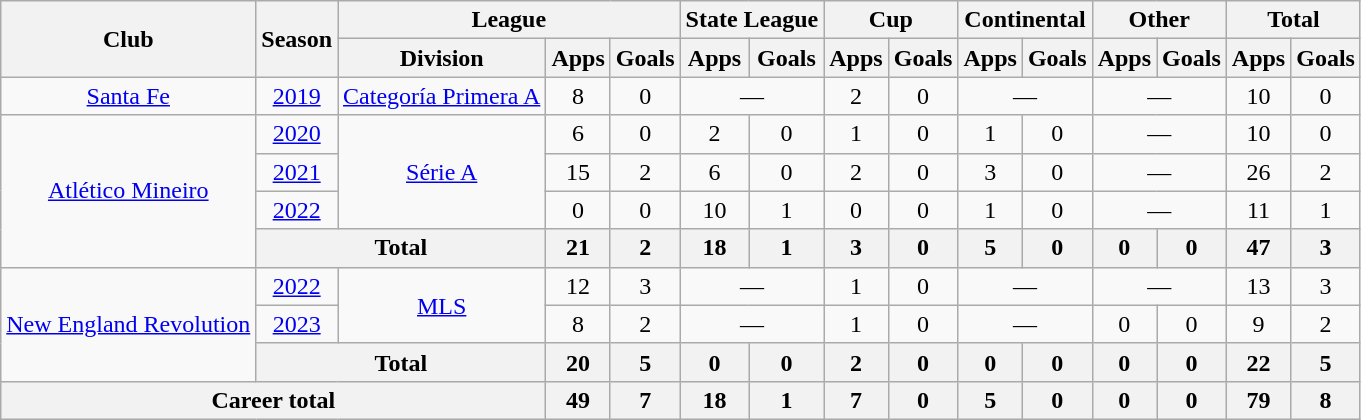<table class="wikitable" style="text-align: center">
<tr>
<th rowspan="2">Club</th>
<th rowspan="2">Season</th>
<th colspan="3">League</th>
<th colspan="2">State League</th>
<th colspan="2">Cup</th>
<th colspan="2">Continental</th>
<th colspan="2">Other</th>
<th colspan="2">Total</th>
</tr>
<tr>
<th>Division</th>
<th>Apps</th>
<th>Goals</th>
<th>Apps</th>
<th>Goals</th>
<th>Apps</th>
<th>Goals</th>
<th>Apps</th>
<th>Goals</th>
<th>Apps</th>
<th>Goals</th>
<th>Apps</th>
<th>Goals</th>
</tr>
<tr>
<td><a href='#'>Santa Fe</a></td>
<td><a href='#'>2019</a></td>
<td><a href='#'>Categoría Primera A</a></td>
<td>8</td>
<td>0</td>
<td colspan="2">—</td>
<td>2</td>
<td>0</td>
<td colspan="2">—</td>
<td colspan="2">—</td>
<td>10</td>
<td>0</td>
</tr>
<tr>
<td rowspan="4"><a href='#'>Atlético Mineiro</a></td>
<td><a href='#'>2020</a></td>
<td rowspan="3"><a href='#'>Série A</a></td>
<td>6</td>
<td>0</td>
<td>2</td>
<td>0</td>
<td>1</td>
<td>0</td>
<td>1</td>
<td>0</td>
<td colspan="2">—</td>
<td>10</td>
<td>0</td>
</tr>
<tr>
<td><a href='#'>2021</a></td>
<td>15</td>
<td>2</td>
<td>6</td>
<td>0</td>
<td>2</td>
<td>0</td>
<td>3</td>
<td>0</td>
<td colspan="2">—</td>
<td>26</td>
<td>2</td>
</tr>
<tr>
<td><a href='#'>2022</a></td>
<td>0</td>
<td>0</td>
<td>10</td>
<td>1</td>
<td>0</td>
<td>0</td>
<td>1</td>
<td>0</td>
<td colspan="2">—</td>
<td>11</td>
<td>1</td>
</tr>
<tr>
<th colspan="2">Total</th>
<th>21</th>
<th>2</th>
<th>18</th>
<th>1</th>
<th>3</th>
<th>0</th>
<th>5</th>
<th>0</th>
<th>0</th>
<th>0</th>
<th>47</th>
<th>3</th>
</tr>
<tr>
<td rowspan="3"><a href='#'>New England Revolution</a></td>
<td><a href='#'>2022</a></td>
<td rowspan="2"><a href='#'>MLS</a></td>
<td>12</td>
<td>3</td>
<td colspan="2">—</td>
<td>1</td>
<td>0</td>
<td colspan="2">—</td>
<td colspan="2">—</td>
<td>13</td>
<td>3</td>
</tr>
<tr>
<td><a href='#'>2023</a></td>
<td>8</td>
<td>2</td>
<td colspan="2">—</td>
<td>1</td>
<td>0</td>
<td colspan="2">—</td>
<td>0</td>
<td>0</td>
<td>9</td>
<td>2</td>
</tr>
<tr>
<th colspan="2">Total</th>
<th>20</th>
<th>5</th>
<th>0</th>
<th>0</th>
<th>2</th>
<th>0</th>
<th>0</th>
<th>0</th>
<th>0</th>
<th>0</th>
<th>22</th>
<th>5</th>
</tr>
<tr>
<th colspan="3"><strong>Career total</strong></th>
<th>49</th>
<th>7</th>
<th>18</th>
<th>1</th>
<th>7</th>
<th>0</th>
<th>5</th>
<th>0</th>
<th>0</th>
<th>0</th>
<th>79</th>
<th>8</th>
</tr>
</table>
